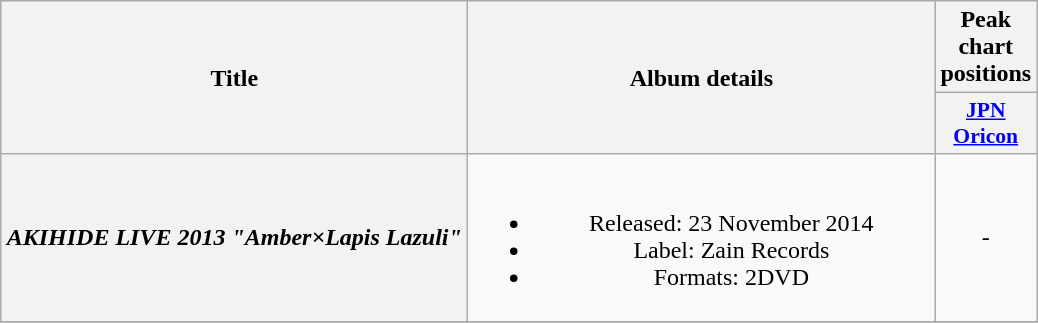<table class="wikitable plainrowheaders" style="text-align:center;">
<tr>
<th scope="col" rowspan="2" style="width:19em;">Title</th>
<th scope="col" rowspan="2" style="width:19em;">Album details</th>
<th scope="col">Peak<br>chart<br>positions</th>
</tr>
<tr>
<th scope="col" style="width:2.9em;font-size:90%;"><a href='#'>JPN<br>Oricon</a><br></th>
</tr>
<tr>
<th scope="row"><em>AKIHIDE LIVE 2013 "Amber×Lapis Lazuli"</em></th>
<td><br><ul><li>Released: 23 November 2014</li><li>Label: Zain Records</li><li>Formats: 2DVD</li></ul></td>
<td>-</td>
</tr>
<tr>
</tr>
</table>
